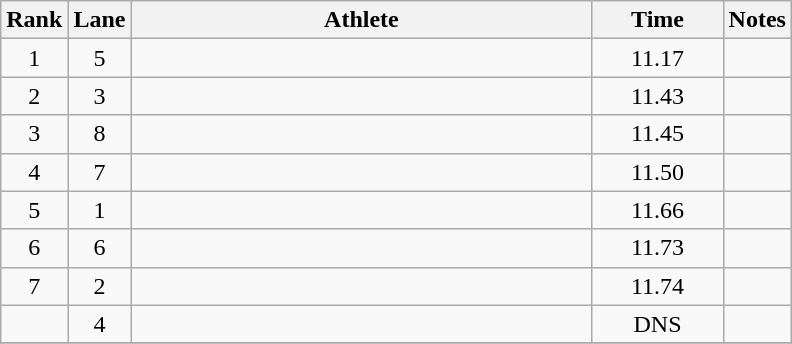<table class="wikitable" style="text-align:center">
<tr>
<th>Rank</th>
<th>Lane</th>
<th width=300>Athlete</th>
<th width=80>Time</th>
<th>Notes</th>
</tr>
<tr>
<td>1</td>
<td>5</td>
<td align=left></td>
<td>11.17</td>
<td></td>
</tr>
<tr>
<td>2</td>
<td>3</td>
<td align=left></td>
<td>11.43</td>
<td></td>
</tr>
<tr>
<td>3</td>
<td>8</td>
<td align=left></td>
<td>11.45</td>
<td></td>
</tr>
<tr>
<td>4</td>
<td>7</td>
<td align=left></td>
<td>11.50</td>
<td></td>
</tr>
<tr>
<td>5</td>
<td>1</td>
<td align=left></td>
<td>11.66</td>
<td></td>
</tr>
<tr>
<td>6</td>
<td>6</td>
<td align=left></td>
<td>11.73</td>
<td></td>
</tr>
<tr>
<td>7</td>
<td>2</td>
<td align=left></td>
<td>11.74</td>
<td></td>
</tr>
<tr>
<td></td>
<td>4</td>
<td align=left></td>
<td>DNS</td>
<td></td>
</tr>
<tr>
</tr>
</table>
